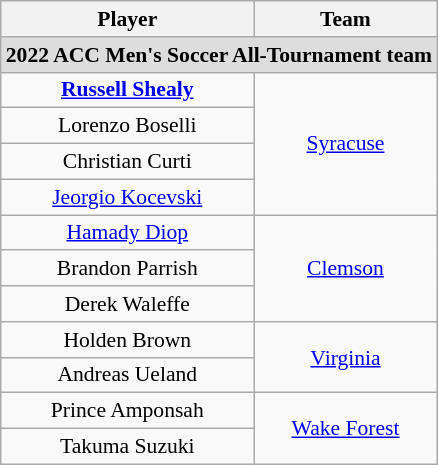<table class="wikitable" style="white-space:nowrap; font-size:90%; text-align: center;">
<tr>
<th>Player</th>
<th>Team</th>
</tr>
<tr>
<td colspan="2" style="text-align:center; background:#ddd;"><strong>2022 ACC Men's Soccer All-Tournament team</strong></td>
</tr>
<tr>
<td><strong><a href='#'>Russell Shealy</a></strong></td>
<td rowspan=4><a href='#'>Syracuse</a></td>
</tr>
<tr>
<td>Lorenzo Boselli</td>
</tr>
<tr>
<td>Christian Curti</td>
</tr>
<tr>
<td><a href='#'>Jeorgio Kocevski</a></td>
</tr>
<tr>
<td><a href='#'>Hamady Diop</a></td>
<td rowspan=3><a href='#'>Clemson</a></td>
</tr>
<tr>
<td>Brandon Parrish</td>
</tr>
<tr>
<td>Derek Waleffe</td>
</tr>
<tr>
<td>Holden Brown</td>
<td rowspan=2><a href='#'>Virginia</a></td>
</tr>
<tr>
<td>Andreas Ueland</td>
</tr>
<tr>
<td>Prince Amponsah</td>
<td rowspan=2><a href='#'>Wake Forest</a></td>
</tr>
<tr>
<td>Takuma Suzuki</td>
</tr>
</table>
